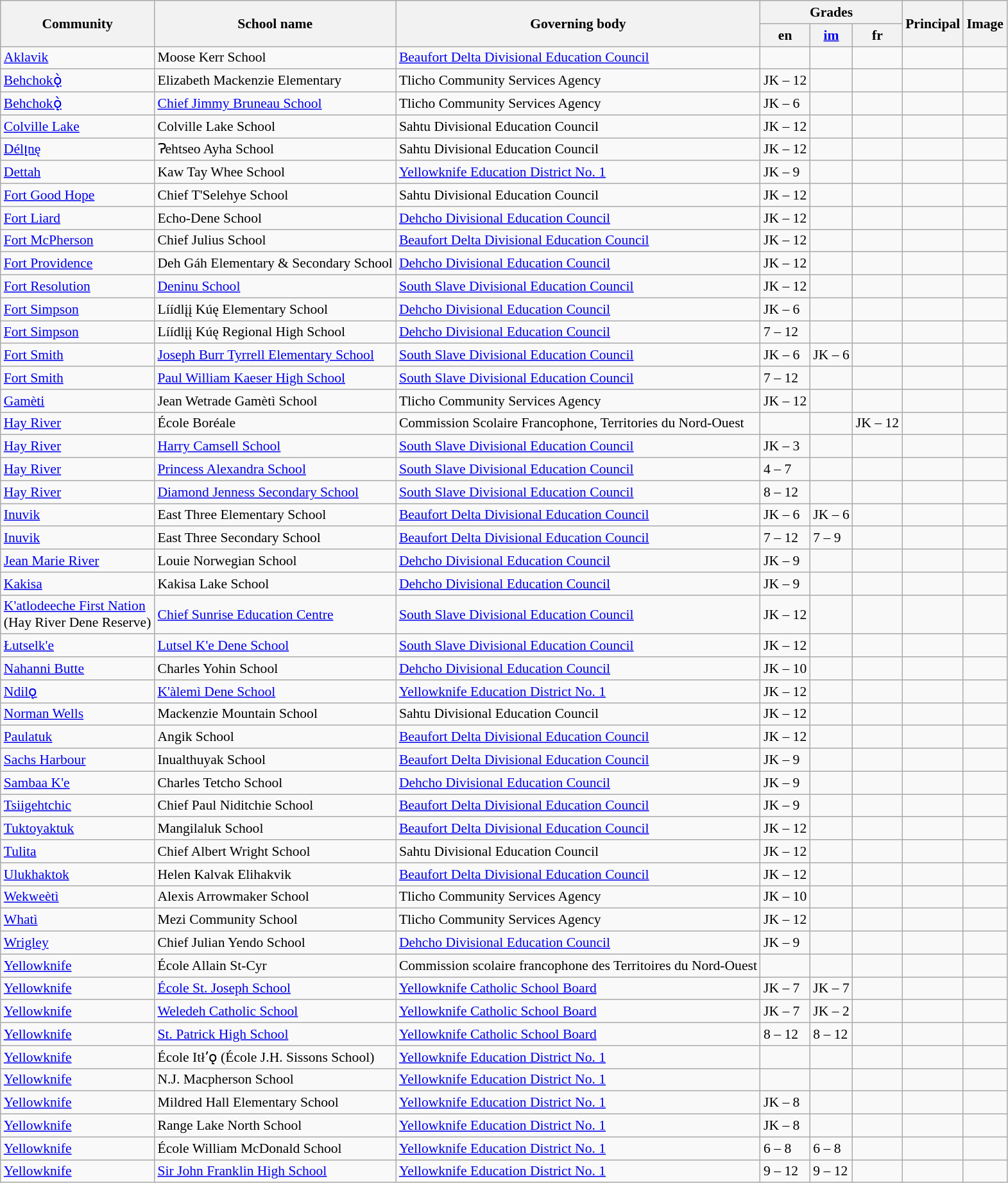<table class="wikitable sortable" style="width:auto; font-size:90%;">
<tr style="font-weight:bold; background-color: #DDDDDD">
<th rowspan="2">Community</th>
<th rowspan="2">School name</th>
<th rowspan="2">Governing body</th>
<th colspan="3">Grades</th>
<th rowspan="2">Principal</th>
<th rowspan="2" class="unsortable">Image</th>
</tr>
<tr>
<th><abbr>en</abbr></th>
<th><abbr><a href='#'>im</a></abbr></th>
<th><abbr>fr</abbr></th>
</tr>
<tr>
<td><a href='#'>Aklavik</a></td>
<td>Moose Kerr School</td>
<td><a href='#'>Beaufort Delta Divisional Education Council</a></td>
<td></td>
<td></td>
<td></td>
<td></td>
<td></td>
</tr>
<tr>
<td><a href='#'>Behchokǫ̀</a></td>
<td>Elizabeth Mackenzie Elementary</td>
<td>Tlicho Community Services Agency</td>
<td>JK – 12</td>
<td></td>
<td></td>
<td></td>
<td></td>
</tr>
<tr>
<td><a href='#'>Behchokǫ̀</a></td>
<td><a href='#'>Chief Jimmy Bruneau School</a></td>
<td>Tlicho Community Services Agency</td>
<td>JK – 6</td>
<td></td>
<td></td>
<td></td>
<td></td>
</tr>
<tr>
<td><a href='#'>Colville Lake</a></td>
<td>Colville Lake School</td>
<td>Sahtu Divisional Education Council</td>
<td>JK – 12</td>
<td></td>
<td></td>
<td></td>
<td></td>
</tr>
<tr>
<td><a href='#'>Délı̨nę</a></td>
<td>Ɂehtseo Ayha School</td>
<td>Sahtu Divisional Education Council</td>
<td>JK – 12</td>
<td></td>
<td></td>
<td></td>
<td></td>
</tr>
<tr>
<td><a href='#'>Dettah</a></td>
<td>Kaw Tay Whee School</td>
<td><a href='#'>Yellowknife Education District No. 1</a></td>
<td>JK – 9</td>
<td></td>
<td></td>
<td></td>
<td></td>
</tr>
<tr>
<td><a href='#'>Fort Good Hope</a></td>
<td>Chief T'Selehye School</td>
<td>Sahtu Divisional Education Council</td>
<td>JK – 12</td>
<td></td>
<td></td>
<td></td>
<td></td>
</tr>
<tr>
<td><a href='#'>Fort Liard</a></td>
<td>Echo-Dene School</td>
<td><a href='#'>Dehcho Divisional Education Council</a></td>
<td>JK – 12</td>
<td></td>
<td></td>
<td></td>
<td></td>
</tr>
<tr>
<td><a href='#'>Fort McPherson</a></td>
<td>Chief Julius School</td>
<td><a href='#'>Beaufort Delta Divisional Education Council</a></td>
<td>JK – 12</td>
<td></td>
<td></td>
<td></td>
<td></td>
</tr>
<tr>
<td><a href='#'>Fort Providence</a></td>
<td>Deh Gáh Elementary & Secondary School</td>
<td><a href='#'>Dehcho Divisional Education Council</a></td>
<td>JK – 12</td>
<td></td>
<td></td>
<td></td>
<td></td>
</tr>
<tr>
<td><a href='#'>Fort Resolution</a></td>
<td><a href='#'>Deninu School</a></td>
<td><a href='#'>South Slave Divisional Education Council</a></td>
<td>JK – 12</td>
<td></td>
<td></td>
<td></td>
<td></td>
</tr>
<tr>
<td><a href='#'>Fort Simpson</a></td>
<td>Líídlįį Kúę Elementary School</td>
<td><a href='#'>Dehcho Divisional Education Council</a></td>
<td>JK – 6</td>
<td></td>
<td></td>
<td></td>
<td></td>
</tr>
<tr>
<td><a href='#'>Fort Simpson</a></td>
<td>Líídlįį Kúę Regional High School</td>
<td><a href='#'>Dehcho Divisional Education Council</a></td>
<td>7 – 12</td>
<td></td>
<td></td>
<td></td>
<td></td>
</tr>
<tr>
<td><a href='#'>Fort Smith</a></td>
<td><a href='#'>Joseph Burr Tyrrell Elementary School</a></td>
<td><a href='#'>South Slave Divisional Education Council</a></td>
<td>JK – 6</td>
<td>JK – 6</td>
<td></td>
<td></td>
<td></td>
</tr>
<tr>
<td><a href='#'>Fort Smith</a></td>
<td><a href='#'>Paul William Kaeser High School</a></td>
<td><a href='#'>South Slave Divisional Education Council</a></td>
<td>7 – 12</td>
<td></td>
<td></td>
<td></td>
<td></td>
</tr>
<tr>
<td><a href='#'>Gamèti</a></td>
<td>Jean Wetrade Gamètì School</td>
<td>Tlicho Community Services Agency</td>
<td>JK – 12</td>
<td></td>
<td></td>
<td></td>
<td></td>
</tr>
<tr>
<td><a href='#'>Hay River</a></td>
<td>École Boréale</td>
<td>Commission Scolaire Francophone, Territories du Nord-Ouest</td>
<td></td>
<td></td>
<td>JK – 12</td>
<td></td>
<td></td>
</tr>
<tr>
<td><a href='#'>Hay River</a></td>
<td><a href='#'>Harry Camsell School</a></td>
<td><a href='#'>South Slave Divisional Education Council</a></td>
<td>JK – 3</td>
<td></td>
<td></td>
<td></td>
<td></td>
</tr>
<tr>
<td><a href='#'>Hay River</a></td>
<td><a href='#'>Princess Alexandra School</a></td>
<td><a href='#'>South Slave Divisional Education Council</a></td>
<td>4 – 7</td>
<td></td>
<td></td>
<td></td>
<td></td>
</tr>
<tr>
<td><a href='#'>Hay River</a></td>
<td><a href='#'>Diamond Jenness Secondary School</a></td>
<td><a href='#'>South Slave Divisional Education Council</a></td>
<td>8 – 12</td>
<td></td>
<td></td>
<td></td>
<td></td>
</tr>
<tr>
<td><a href='#'>Inuvik</a></td>
<td>East Three Elementary School</td>
<td><a href='#'>Beaufort Delta Divisional Education Council</a></td>
<td>JK – 6</td>
<td>JK – 6</td>
<td></td>
<td></td>
<td></td>
</tr>
<tr>
<td><a href='#'>Inuvik</a></td>
<td>East Three Secondary School</td>
<td><a href='#'>Beaufort Delta Divisional Education Council</a></td>
<td>7 – 12</td>
<td>7 – 9</td>
<td></td>
<td></td>
<td></td>
</tr>
<tr>
<td><a href='#'>Jean Marie River</a></td>
<td>Louie Norwegian School</td>
<td><a href='#'>Dehcho Divisional Education Council</a></td>
<td>JK – 9</td>
<td></td>
<td></td>
<td></td>
<td></td>
</tr>
<tr>
<td><a href='#'>Kakisa</a></td>
<td>Kakisa Lake School</td>
<td><a href='#'>Dehcho Divisional Education Council</a></td>
<td>JK – 9</td>
<td></td>
<td></td>
<td></td>
<td></td>
</tr>
<tr>
<td><a href='#'>K'atlodeeche First Nation</a><br>(Hay River Dene Reserve)</td>
<td><a href='#'>Chief Sunrise Education Centre</a></td>
<td><a href='#'>South Slave Divisional Education Council</a></td>
<td>JK – 12</td>
<td></td>
<td></td>
<td></td>
<td></td>
</tr>
<tr>
<td><a href='#'>Łutselk'e</a></td>
<td><a href='#'>Lutsel K'e Dene School</a></td>
<td><a href='#'>South Slave Divisional Education Council</a></td>
<td>JK – 12</td>
<td></td>
<td></td>
<td></td>
<td></td>
</tr>
<tr>
<td><a href='#'>Nahanni Butte</a></td>
<td>Charles Yohin School</td>
<td><a href='#'>Dehcho Divisional Education Council</a></td>
<td>JK – 10</td>
<td></td>
<td></td>
<td></td>
<td></td>
</tr>
<tr>
<td><a href='#'>Ndilǫ</a></td>
<td><a href='#'>K'àlemì Dene School</a></td>
<td><a href='#'>Yellowknife Education District No. 1</a></td>
<td>JK – 12</td>
<td></td>
<td></td>
<td></td>
<td></td>
</tr>
<tr>
<td><a href='#'>Norman Wells</a></td>
<td>Mackenzie Mountain School</td>
<td>Sahtu Divisional Education Council</td>
<td>JK – 12</td>
<td></td>
<td></td>
<td></td>
<td></td>
</tr>
<tr>
<td><a href='#'>Paulatuk</a></td>
<td>Angik School</td>
<td><a href='#'>Beaufort Delta Divisional Education Council</a></td>
<td>JK – 12</td>
<td></td>
<td></td>
<td></td>
<td></td>
</tr>
<tr>
<td><a href='#'>Sachs Harbour</a></td>
<td>Inualthuyak School</td>
<td><a href='#'>Beaufort Delta Divisional Education Council</a></td>
<td>JK – 9</td>
<td></td>
<td></td>
<td></td>
<td></td>
</tr>
<tr>
<td><a href='#'>Sambaa K'e</a></td>
<td>Charles Tetcho School</td>
<td><a href='#'>Dehcho Divisional Education Council</a></td>
<td>JK – 9</td>
<td></td>
<td></td>
<td></td>
<td></td>
</tr>
<tr>
<td><a href='#'>Tsiigehtchic</a></td>
<td>Chief Paul Niditchie School</td>
<td><a href='#'>Beaufort Delta Divisional Education Council</a></td>
<td>JK – 9</td>
<td></td>
<td></td>
<td></td>
<td></td>
</tr>
<tr>
<td><a href='#'>Tuktoyaktuk</a></td>
<td>Mangilaluk School</td>
<td><a href='#'>Beaufort Delta Divisional Education Council</a></td>
<td>JK – 12</td>
<td></td>
<td></td>
<td></td>
<td></td>
</tr>
<tr>
<td><a href='#'>Tulita</a></td>
<td>Chief Albert Wright School</td>
<td>Sahtu Divisional Education Council</td>
<td>JK – 12</td>
<td></td>
<td></td>
<td></td>
<td></td>
</tr>
<tr>
<td><a href='#'>Ulukhaktok</a></td>
<td>Helen Kalvak Elihakvik</td>
<td><a href='#'>Beaufort Delta Divisional Education Council</a></td>
<td>JK – 12</td>
<td></td>
<td></td>
<td></td>
<td></td>
</tr>
<tr>
<td><a href='#'>Wekweètì</a></td>
<td>Alexis Arrowmaker School</td>
<td>Tlicho Community Services Agency</td>
<td>JK – 10</td>
<td></td>
<td></td>
<td></td>
<td></td>
</tr>
<tr>
<td><a href='#'>Whatì</a></td>
<td>Mezi Community School</td>
<td>Tlicho Community Services Agency</td>
<td>JK – 12</td>
<td></td>
<td></td>
<td></td>
<td></td>
</tr>
<tr>
<td><a href='#'>Wrigley</a></td>
<td>Chief Julian Yendo School</td>
<td><a href='#'>Dehcho Divisional Education Council</a></td>
<td>JK – 9</td>
<td></td>
<td></td>
<td></td>
<td></td>
</tr>
<tr>
<td><a href='#'>Yellowknife</a></td>
<td>École Allain St-Cyr</td>
<td>Commission scolaire francophone des Territoires du Nord-Ouest</td>
<td></td>
<td></td>
<td></td>
<td></td>
<td></td>
</tr>
<tr>
<td><a href='#'>Yellowknife</a></td>
<td><a href='#'>École St. Joseph School</a></td>
<td><a href='#'>Yellowknife Catholic School Board</a></td>
<td>JK – 7</td>
<td>JK – 7</td>
<td></td>
<td></td>
<td></td>
</tr>
<tr>
<td><a href='#'>Yellowknife</a></td>
<td><a href='#'>Weledeh Catholic School</a></td>
<td><a href='#'>Yellowknife Catholic School Board</a></td>
<td>JK – 7</td>
<td>JK – 2</td>
<td></td>
<td></td>
<td></td>
</tr>
<tr>
<td><a href='#'>Yellowknife</a></td>
<td><a href='#'>St. Patrick High School</a></td>
<td><a href='#'>Yellowknife Catholic School Board</a></td>
<td>8 – 12</td>
<td>8 – 12</td>
<td></td>
<td></td>
<td></td>
</tr>
<tr>
<td><a href='#'>Yellowknife</a></td>
<td>École Itłʼǫ (École J.H. Sissons School)</td>
<td><a href='#'>Yellowknife Education District No. 1</a></td>
<td></td>
<td></td>
<td></td>
<td></td>
<td></td>
</tr>
<tr>
<td><a href='#'>Yellowknife</a></td>
<td>N.J. Macpherson School</td>
<td><a href='#'>Yellowknife Education District No. 1</a></td>
<td></td>
<td></td>
<td></td>
<td></td>
<td></td>
</tr>
<tr>
<td><a href='#'>Yellowknife</a></td>
<td>Mildred Hall Elementary School</td>
<td><a href='#'>Yellowknife Education District No. 1</a></td>
<td>JK – 8</td>
<td></td>
<td></td>
<td></td>
<td></td>
</tr>
<tr>
<td><a href='#'>Yellowknife</a></td>
<td>Range Lake North School</td>
<td><a href='#'>Yellowknife Education District No. 1</a></td>
<td>JK – 8</td>
<td></td>
<td></td>
<td></td>
<td></td>
</tr>
<tr>
<td><a href='#'>Yellowknife</a></td>
<td>École William McDonald School</td>
<td><a href='#'>Yellowknife Education District No. 1</a></td>
<td>6 – 8</td>
<td>6 – 8</td>
<td></td>
<td></td>
<td></td>
</tr>
<tr>
<td><a href='#'>Yellowknife</a></td>
<td><a href='#'>Sir John Franklin High School</a></td>
<td><a href='#'>Yellowknife Education District No. 1</a></td>
<td>9 – 12</td>
<td>9 – 12</td>
<td></td>
<td></td>
<td></td>
</tr>
</table>
